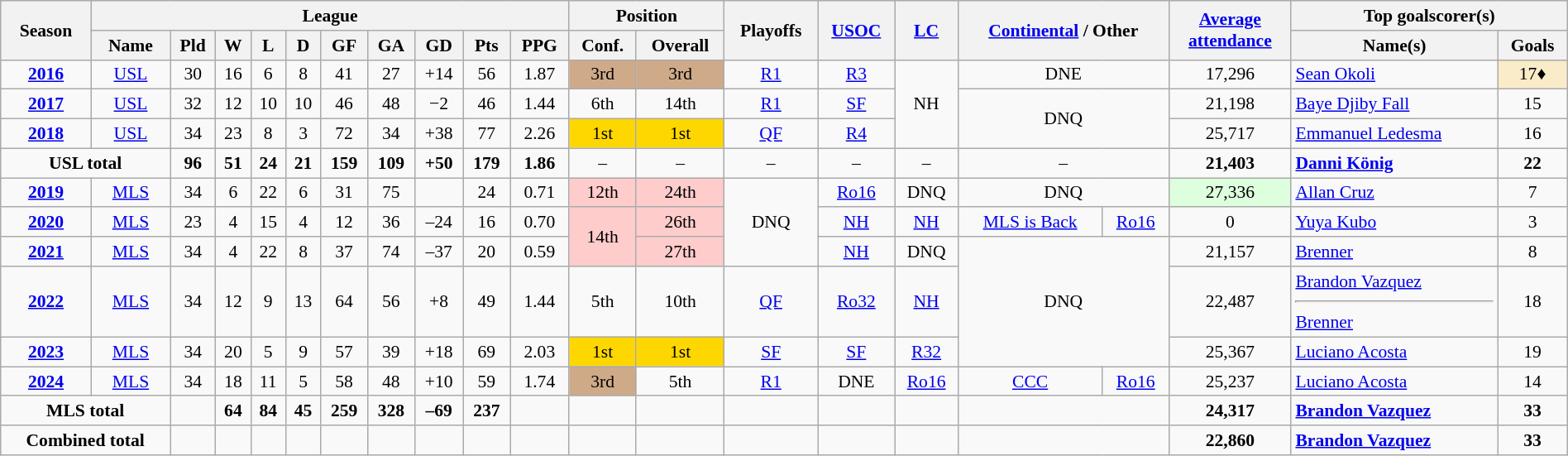<table class="wikitable" width=100% style="font-size:90%; text-align:center;">
<tr style="background:#f0f6ff;">
<th rowspan=2>Season</th>
<th colspan=10>League</th>
<th colspan=2>Position</th>
<th rowspan=2>Playoffs</th>
<th rowspan=2><a href='#'>USOC</a></th>
<th rowspan=2><a href='#'>LC</a></th>
<th rowspan=2 colspan=2><a href='#'>Continental</a> / Other</th>
<th rowspan=2><a href='#'>Average <br> attendance</a></th>
<th colspan=2>Top goalscorer(s)</th>
</tr>
<tr>
<th>Name</th>
<th>Pld</th>
<th>W</th>
<th>L</th>
<th>D</th>
<th>GF</th>
<th>GA</th>
<th>GD</th>
<th>Pts</th>
<th>PPG</th>
<th>Conf.</th>
<th>Overall</th>
<th>Name(s)</th>
<th>Goals</th>
</tr>
<tr>
<td><strong><a href='#'>2016</a></strong></td>
<td><a href='#'>USL</a></td>
<td>30</td>
<td>16</td>
<td>6</td>
<td>8</td>
<td>41</td>
<td>27</td>
<td>+14</td>
<td>56</td>
<td>1.87</td>
<td bgcolor=CFAA88>3rd</td>
<td bgcolor=CFAA88>3rd</td>
<td><a href='#'>R1</a></td>
<td><a href='#'>R3</a></td>
<td rowspan=3>NH</td>
<td colspan=2>DNE</td>
<td>17,296</td>
<td align="left"><a href='#'>Sean Okoli</a></td>
<td style=background:#FAECC8;">17♦</td>
</tr>
<tr>
<td><strong><a href='#'>2017</a></strong></td>
<td><a href='#'>USL</a></td>
<td>32</td>
<td>12</td>
<td>10</td>
<td>10</td>
<td>46</td>
<td>48</td>
<td>−2</td>
<td>46</td>
<td>1.44</td>
<td>6th</td>
<td>14th</td>
<td><a href='#'>R1</a></td>
<td><a href='#'>SF</a></td>
<td colspan=2 rowspan=2>DNQ</td>
<td>21,198</td>
<td align="left"><a href='#'>Baye Djiby Fall</a></td>
<td>15</td>
</tr>
<tr>
<td><strong><a href='#'>2018</a></strong></td>
<td><a href='#'>USL</a></td>
<td>34</td>
<td>23</td>
<td>8</td>
<td>3</td>
<td>72</td>
<td>34</td>
<td>+38</td>
<td>77</td>
<td>2.26</td>
<td bgcolor=gold>1st</td>
<td bgcolor=gold>1st</td>
<td><a href='#'>QF</a></td>
<td><a href='#'>R4</a></td>
<td>25,717</td>
<td align="left"><a href='#'>Emmanuel Ledesma</a></td>
<td>16</td>
</tr>
<tr>
<td colspan=2><strong>USL total</strong></td>
<td><strong>96</strong></td>
<td><strong>51</strong></td>
<td><strong>24</strong></td>
<td><strong>21</strong></td>
<td><strong>159</strong></td>
<td><strong>109</strong></td>
<td><strong>+50</strong></td>
<td><strong>179</strong></td>
<td><strong>1.86</strong></td>
<td>–</td>
<td>–</td>
<td>–</td>
<td>–</td>
<td>–</td>
<td colspan="2">–</td>
<td><strong>21,403</strong></td>
<td align="left"><strong><a href='#'>Danni König</a></strong></td>
<td><strong>22</strong></td>
</tr>
<tr>
<td><strong><a href='#'>2019</a></strong></td>
<td><a href='#'>MLS</a></td>
<td>34</td>
<td>6</td>
<td>22</td>
<td>6</td>
<td>31</td>
<td>75</td>
<td></td>
<td>24</td>
<td>0.71</td>
<td style=background:#FFCCCC>12th</td>
<td style=background:#FFCCCC>24th</td>
<td rowspan="3">DNQ</td>
<td><a href='#'>Ro16</a></td>
<td>DNQ</td>
<td colspan="2">DNQ</td>
<td style="background:#dfd;">27,336</td>
<td align="left"><a href='#'>Allan Cruz</a></td>
<td>7</td>
</tr>
<tr>
<td><strong><a href='#'>2020</a></strong></td>
<td><a href='#'>MLS</a></td>
<td>23</td>
<td>4</td>
<td>15</td>
<td>4</td>
<td>12</td>
<td>36</td>
<td>–24</td>
<td>16</td>
<td>0.70</td>
<td rowspan="2" style="background:#FFCCCC">14th</td>
<td style=background:#FFCCCC>26th</td>
<td><a href='#'>NH</a></td>
<td><a href='#'>NH</a></td>
<td><a href='#'>MLS is Back</a></td>
<td><a href='#'>Ro16</a></td>
<td>0</td>
<td align="left"><a href='#'>Yuya Kubo</a></td>
<td>3</td>
</tr>
<tr>
<td><a href='#'><strong>2021</strong></a></td>
<td><a href='#'>MLS</a></td>
<td>34</td>
<td>4</td>
<td>22</td>
<td>8</td>
<td>37</td>
<td>74</td>
<td>–37</td>
<td>20</td>
<td>0.59</td>
<td style=background:#FFCCCC>27th</td>
<td><a href='#'>NH</a></td>
<td>DNQ</td>
<td colspan=2 rowspan=3>DNQ</td>
<td>21,157</td>
<td align="left"><a href='#'>Brenner</a></td>
<td>8</td>
</tr>
<tr>
<td><a href='#'><strong>2022</strong></a></td>
<td><a href='#'>MLS</a></td>
<td>34</td>
<td>12</td>
<td>9</td>
<td>13</td>
<td>64</td>
<td>56</td>
<td>+8</td>
<td>49</td>
<td>1.44</td>
<td>5th</td>
<td>10th</td>
<td><a href='#'>QF</a></td>
<td><a href='#'>Ro32</a></td>
<td><a href='#'>NH</a></td>
<td>22,487</td>
<td align="left"><a href='#'>Brandon Vazquez</a> <hr> <a href='#'>Brenner</a></td>
<td>18</td>
</tr>
<tr>
<td><strong><a href='#'>2023</a></strong></td>
<td><a href='#'>MLS</a></td>
<td>34</td>
<td>20</td>
<td>5</td>
<td>9</td>
<td>57</td>
<td>39</td>
<td>+18</td>
<td>69</td>
<td>2.03</td>
<td bgcolor=gold>1st</td>
<td bgcolor=gold>1st</td>
<td><a href='#'>SF</a></td>
<td><a href='#'>SF</a></td>
<td><a href='#'>R32</a></td>
<td>25,367</td>
<td align="left"><a href='#'>Luciano Acosta</a></td>
<td>19</td>
</tr>
<tr>
<td><strong><a href='#'>2024</a></strong></td>
<td><a href='#'>MLS</a></td>
<td>34</td>
<td>18</td>
<td>11</td>
<td>5</td>
<td>58</td>
<td>48</td>
<td>+10</td>
<td>59</td>
<td>1.74</td>
<td bgcolor=CFAA88>3rd</td>
<td>5th</td>
<td><a href='#'>R1</a></td>
<td>DNE</td>
<td><a href='#'>Ro16</a></td>
<td><a href='#'>CCC</a></td>
<td><a href='#'>Ro16</a></td>
<td>25,237</td>
<td align="left"><a href='#'>Luciano Acosta</a></td>
<td>14</td>
</tr>
<tr>
<td colspan=2><strong>MLS total</strong></td>
<td><strong></strong></td>
<td><strong>64</strong></td>
<td><strong>84</strong></td>
<td><strong>45</strong></td>
<td><strong>259</strong></td>
<td><strong>328</strong></td>
<td><strong>–69</strong></td>
<td><strong>237</strong></td>
<td><strong></strong></td>
<td></td>
<td></td>
<td></td>
<td></td>
<td></td>
<td colspan="2"></td>
<td><strong>24,317</strong></td>
<td align="left"><strong><a href='#'>Brandon Vazquez</a></strong> </td>
<td><strong>33</strong> </td>
</tr>
<tr>
<td colspan=2><strong>Combined total</strong></td>
<td><strong></strong></td>
<td><strong></strong></td>
<td><strong></strong></td>
<td><strong></strong></td>
<td><strong></strong></td>
<td><strong></strong></td>
<td><strong></strong></td>
<td><strong></strong></td>
<td><strong></strong></td>
<td></td>
<td></td>
<td></td>
<td></td>
<td></td>
<td colspan="2"></td>
<td><strong>22,860</strong></td>
<td align="left"><strong><a href='#'>Brandon Vazquez</a></strong> </td>
<td><strong>33</strong> </td>
</tr>
</table>
